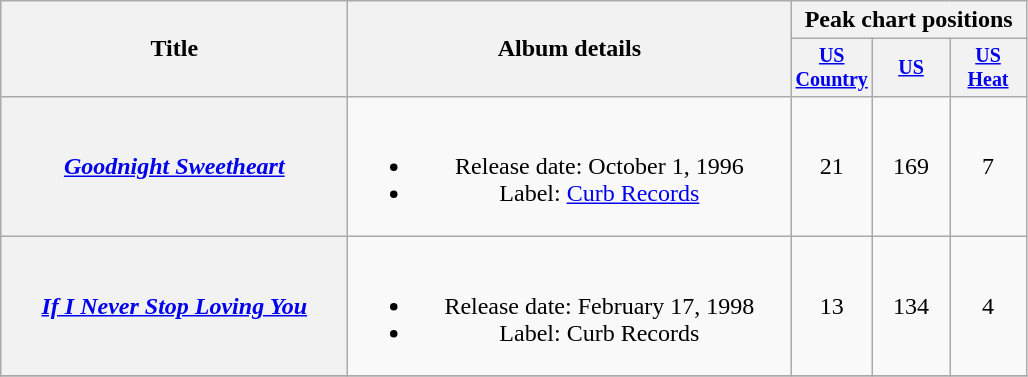<table class="wikitable plainrowheaders" style="text-align:center;">
<tr>
<th rowspan="2" style="width:14em;">Title</th>
<th rowspan="2" style="width:18em;">Album details</th>
<th colspan="3">Peak chart positions</th>
</tr>
<tr style="font-size:smaller;">
<th width="45"><a href='#'>US Country</a></th>
<th width="45"><a href='#'>US</a></th>
<th width="45"><a href='#'>US Heat</a></th>
</tr>
<tr>
<th scope="row"><em><a href='#'>Goodnight Sweetheart</a></em></th>
<td><br><ul><li>Release date: October 1, 1996</li><li>Label: <a href='#'>Curb Records</a></li></ul></td>
<td>21</td>
<td>169</td>
<td>7</td>
</tr>
<tr>
<th scope="row"><em><a href='#'>If I Never Stop Loving You</a></em></th>
<td><br><ul><li>Release date: February 17, 1998</li><li>Label: Curb Records</li></ul></td>
<td>13</td>
<td>134</td>
<td>4</td>
</tr>
<tr>
</tr>
</table>
